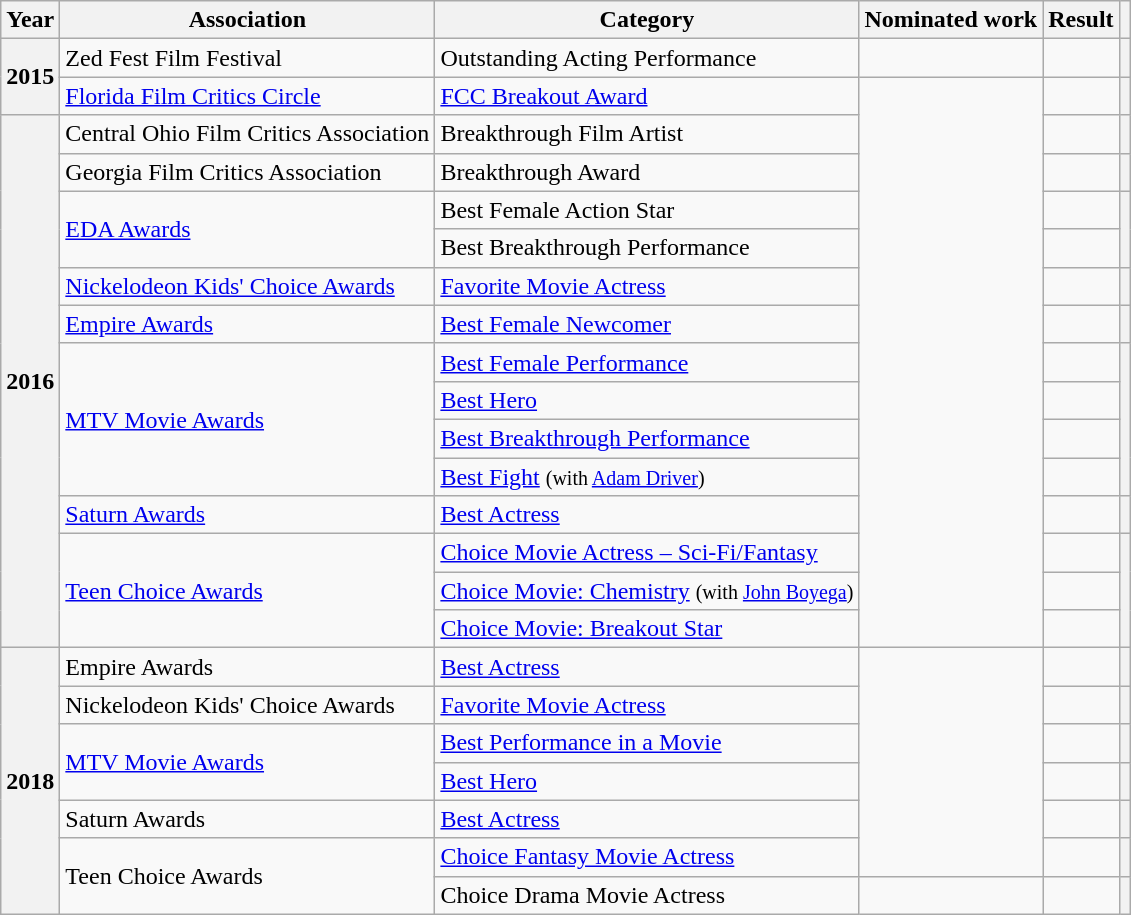<table class="wikitable plainrowheaders sortable">
<tr>
<th scope="col">Year</th>
<th scope="col">Association</th>
<th scope="col">Category</th>
<th scope="col">Nominated work</th>
<th scope="col">Result</th>
<th scope="col" class="unsortable"></th>
</tr>
<tr>
<th scope="row" rowspan=2>2015</th>
<td>Zed Fest Film Festival</td>
<td>Outstanding Acting Performance</td>
<td></td>
<td></td>
<th style="text-align:center;"></th>
</tr>
<tr>
<td><a href='#'>Florida Film Critics Circle</a></td>
<td><a href='#'>FCC Breakout Award</a></td>
<td rowspan=15></td>
<td></td>
<th style="text-align:center;"></th>
</tr>
<tr>
<th scope="row" rowspan=14>2016</th>
<td>Central Ohio Film Critics Association</td>
<td>Breakthrough Film Artist</td>
<td></td>
<th style="text-align:center;"></th>
</tr>
<tr>
<td>Georgia Film Critics Association</td>
<td>Breakthrough Award</td>
<td></td>
<th style="text-align:center;"></th>
</tr>
<tr>
<td rowspan="2"><a href='#'>EDA Awards</a></td>
<td>Best Female Action Star</td>
<td></td>
<th style="text-align:center;" rowspan="2"></th>
</tr>
<tr>
<td>Best Breakthrough Performance</td>
<td></td>
</tr>
<tr>
<td><a href='#'>Nickelodeon Kids' Choice Awards</a></td>
<td><a href='#'>Favorite Movie Actress</a></td>
<td></td>
<th style="text-align:center;"></th>
</tr>
<tr>
<td><a href='#'>Empire Awards</a></td>
<td><a href='#'>Best Female Newcomer</a></td>
<td></td>
<th style="text-align:center;"></th>
</tr>
<tr>
<td rowspan="4"><a href='#'>MTV Movie Awards</a></td>
<td><a href='#'>Best Female Performance</a></td>
<td></td>
<th style="text-align:center;" rowspan="4"></th>
</tr>
<tr>
<td><a href='#'>Best Hero</a></td>
<td></td>
</tr>
<tr>
<td><a href='#'>Best Breakthrough Performance</a></td>
<td></td>
</tr>
<tr>
<td><a href='#'>Best Fight</a> <small>(with <a href='#'>Adam Driver</a>)</small></td>
<td></td>
</tr>
<tr>
<td><a href='#'>Saturn Awards</a></td>
<td><a href='#'>Best Actress</a></td>
<td></td>
<th style="text-align:center;"></th>
</tr>
<tr>
<td rowspan="3"><a href='#'>Teen Choice Awards</a></td>
<td><a href='#'>Choice Movie Actress – Sci-Fi/Fantasy</a></td>
<td></td>
<th style="text-align:center;" rowspan="3"></th>
</tr>
<tr>
<td><a href='#'>Choice Movie: Chemistry</a> <small>(with <a href='#'>John Boyega</a>)</small></td>
<td></td>
</tr>
<tr>
<td><a href='#'>Choice Movie: Breakout Star</a></td>
<td></td>
</tr>
<tr>
<th scope="row" rowspan=7>2018</th>
<td>Empire Awards</td>
<td><a href='#'>Best Actress</a></td>
<td rowspan="6"></td>
<td></td>
<th style="text-align:center;"></th>
</tr>
<tr>
<td>Nickelodeon Kids' Choice Awards</td>
<td><a href='#'>Favorite Movie Actress</a></td>
<td></td>
<th style="text-align:center;"></th>
</tr>
<tr>
<td rowspan="2"><a href='#'>MTV Movie Awards</a></td>
<td><a href='#'>Best Performance in a Movie</a></td>
<td></td>
<th style="text-align:center;"></th>
</tr>
<tr>
<td><a href='#'>Best Hero</a></td>
<td></td>
<th style="text-align:center;"></th>
</tr>
<tr>
<td>Saturn Awards</td>
<td><a href='#'>Best Actress</a></td>
<td></td>
<th style="text-align:center;"></th>
</tr>
<tr>
<td rowspan=2>Teen Choice Awards</td>
<td><a href='#'>Choice Fantasy Movie Actress</a></td>
<td></td>
<th style="text-align:center;"></th>
</tr>
<tr>
<td>Choice Drama Movie Actress</td>
<td></td>
<td></td>
<th style="text-align:center;"></th>
</tr>
</table>
